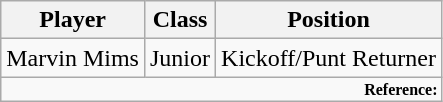<table class="wikitable">
<tr>
<th>Player</th>
<th>Class</th>
<th>Position</th>
</tr>
<tr>
<td>Marvin Mims</td>
<td>Junior</td>
<td>Kickoff/Punt Returner</td>
</tr>
<tr>
<td colspan="3"  style="font-size:8pt; text-align:right;"><strong>Reference:</strong></td>
</tr>
</table>
